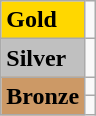<table class="wikitable">
<tr>
<td bgcolor="gold"><strong>Gold</strong></td>
<td></td>
</tr>
<tr>
<td bgcolor="silver"><strong>Silver</strong></td>
<td></td>
</tr>
<tr>
<td rowspan="2" bgcolor="#cc9966"><strong>Bronze</strong></td>
<td></td>
</tr>
<tr>
<td></td>
</tr>
</table>
